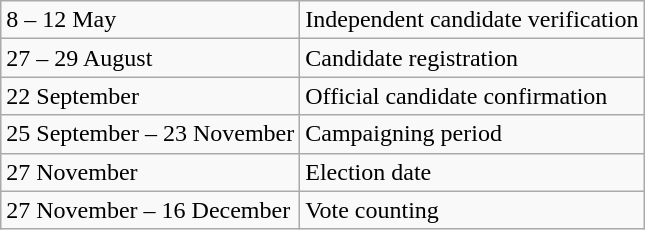<table class="wikitable">
<tr>
<td>8 – 12 May</td>
<td>Independent candidate verification</td>
</tr>
<tr>
<td>27 – 29 August</td>
<td>Candidate registration</td>
</tr>
<tr>
<td>22 September</td>
<td>Official candidate confirmation</td>
</tr>
<tr>
<td>25 September – 23 November</td>
<td>Campaigning period</td>
</tr>
<tr>
<td>27 November</td>
<td>Election date</td>
</tr>
<tr>
<td>27 November – 16 December</td>
<td>Vote counting</td>
</tr>
</table>
